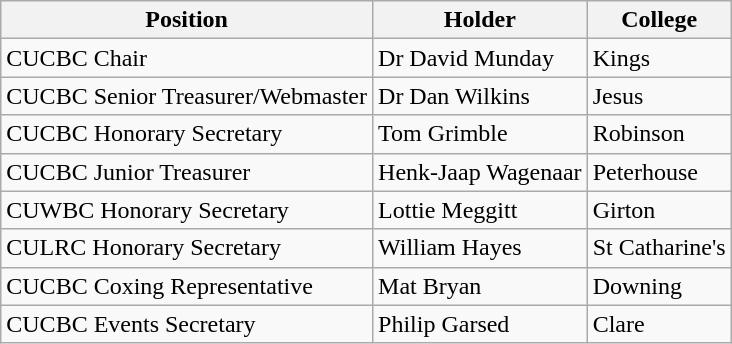<table class="wikitable">
<tr>
<th>Position</th>
<th>Holder</th>
<th>College</th>
</tr>
<tr>
<td>CUCBC Chair</td>
<td>Dr David Munday</td>
<td>Kings</td>
</tr>
<tr>
<td>CUCBC Senior Treasurer/Webmaster</td>
<td>Dr Dan Wilkins</td>
<td>Jesus</td>
</tr>
<tr>
<td>CUCBC Honorary Secretary</td>
<td>Tom Grimble</td>
<td>Robinson</td>
</tr>
<tr>
<td>CUCBC Junior Treasurer</td>
<td>Henk-Jaap Wagenaar</td>
<td>Peterhouse</td>
</tr>
<tr>
<td>CUWBC Honorary Secretary</td>
<td>Lottie Meggitt</td>
<td>Girton</td>
</tr>
<tr>
<td>CULRC Honorary Secretary</td>
<td>William Hayes</td>
<td>St Catharine's</td>
</tr>
<tr>
<td>CUCBC Coxing Representative</td>
<td>Mat Bryan</td>
<td>Downing</td>
</tr>
<tr>
<td>CUCBC Events Secretary</td>
<td>Philip Garsed</td>
<td>Clare</td>
</tr>
</table>
